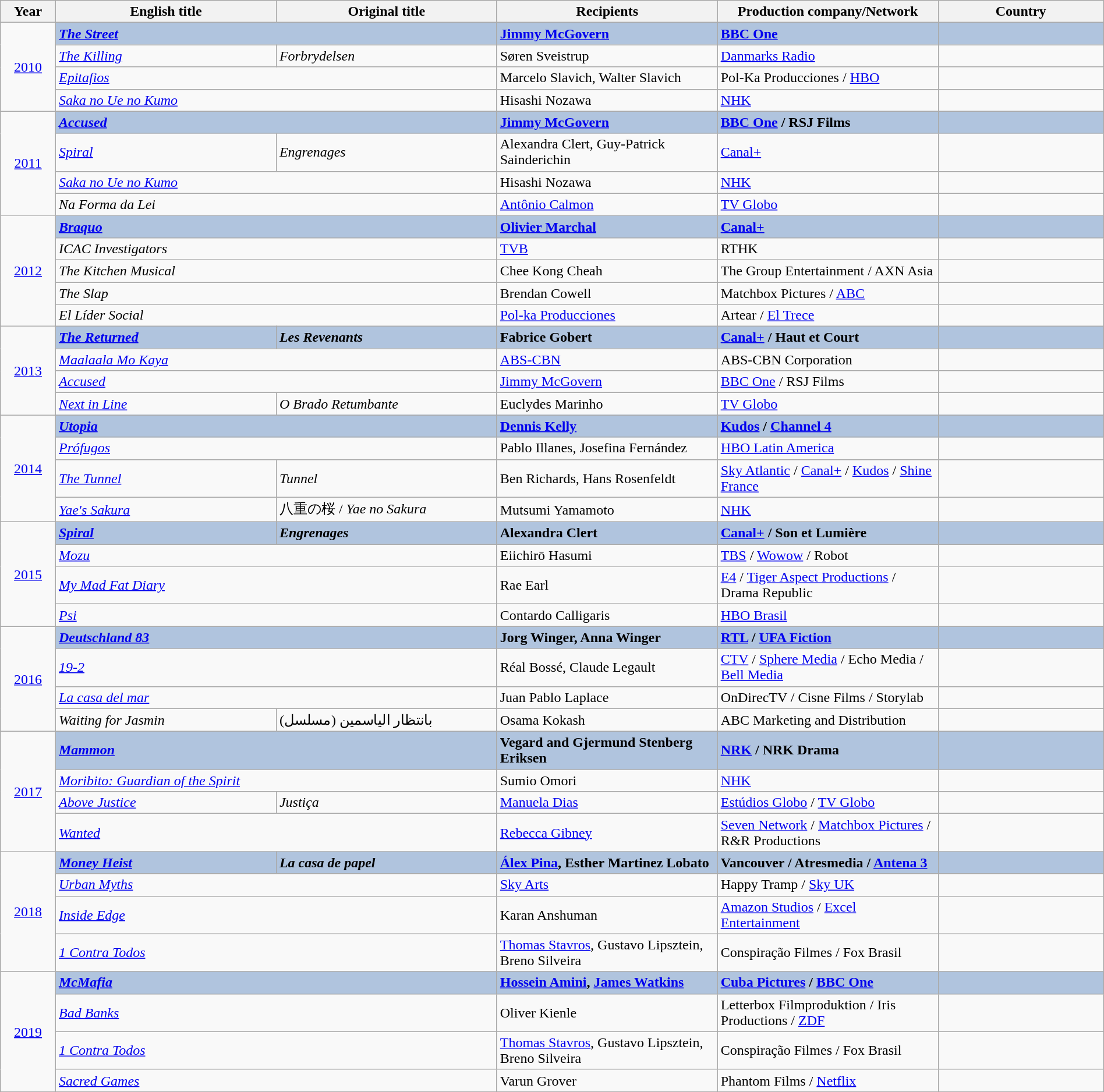<table class="wikitable" width="100%">
<tr>
<th width=5%>Year</th>
<th width=20%>English title</th>
<th width=20%>Original title</th>
<th width=20%>Recipients</th>
<th width=20%><strong>Production company/Network</strong></th>
<th width=15%><strong>Country</strong></th>
</tr>
<tr>
<td rowspan="4" style="text-align:center;"><a href='#'>2010</a><br></td>
<td colspan="2" style="background:#B0C4DE;"><strong><em><a href='#'>The Street</a></em></strong></td>
<td style="background:#B0C4DE;"><strong><a href='#'>Jimmy McGovern</a></strong></td>
<td style="background:#B0C4DE;"><strong><a href='#'>BBC One</a></strong></td>
<td style="background:#B0C4DE;"><strong></strong></td>
</tr>
<tr>
<td><em><a href='#'>The Killing</a></em></td>
<td><em>Forbrydelsen</em></td>
<td>Søren Sveistrup</td>
<td><a href='#'>Danmarks Radio</a></td>
<td></td>
</tr>
<tr>
<td colspan="2"><em><a href='#'>Epitafios</a></em></td>
<td>Marcelo Slavich, Walter Slavich</td>
<td>Pol-Ka Producciones / <a href='#'>HBO</a></td>
<td></td>
</tr>
<tr>
<td colspan="2"><em><a href='#'>Saka no Ue no Kumo</a></em></td>
<td>Hisashi Nozawa</td>
<td><a href='#'>NHK</a></td>
<td></td>
</tr>
<tr>
<td rowspan="4" style="text-align:center;"><a href='#'>2011</a><br></td>
<td colspan="2" style="background:#B0C4DE;"><strong><em><a href='#'>Accused</a></em></strong></td>
<td style="background:#B0C4DE;"><strong><a href='#'>Jimmy McGovern</a></strong></td>
<td style="background:#B0C4DE;"><strong><a href='#'>BBC One</a> / RSJ Films</strong></td>
<td style="background:#B0C4DE;"><strong></strong></td>
</tr>
<tr>
<td><em><a href='#'>Spiral</a></em></td>
<td><em>Engrenages</em></td>
<td>Alexandra Clert, Guy-Patrick Sainderichin</td>
<td><a href='#'>Canal+</a></td>
<td></td>
</tr>
<tr>
<td colspan="2"><em><a href='#'>Saka no Ue no Kumo</a></em></td>
<td>Hisashi Nozawa</td>
<td><a href='#'>NHK</a></td>
<td></td>
</tr>
<tr>
<td colspan="2"><em>Na Forma da Lei</em></td>
<td><a href='#'>Antônio Calmon</a></td>
<td><a href='#'>TV Globo</a></td>
<td></td>
</tr>
<tr>
<td rowspan="5" style="text-align:center;"><a href='#'>2012</a><br></td>
<td colspan="2" style="background:#B0C4DE;"><strong><em><a href='#'>Braquo</a></em></strong></td>
<td style="background:#B0C4DE;"><strong><a href='#'>Olivier Marchal</a></strong></td>
<td style="background:#B0C4DE;"><strong><a href='#'>Canal+</a></strong></td>
<td style="background:#B0C4DE;"><strong></strong></td>
</tr>
<tr>
<td colspan="2"><em>ICAC Investigators</em></td>
<td><a href='#'>TVB</a></td>
<td>RTHK</td>
<td></td>
</tr>
<tr>
<td colspan="2"><em>The Kitchen Musical</em></td>
<td>Chee Kong Cheah</td>
<td>The Group Entertainment / AXN Asia</td>
<td></td>
</tr>
<tr>
<td colspan="2"><em>The Slap</em></td>
<td>Brendan Cowell</td>
<td>Matchbox Pictures / <a href='#'>ABC</a></td>
<td></td>
</tr>
<tr>
<td colspan="2"><em>El Líder Social</em></td>
<td><a href='#'>Pol-ka Producciones</a></td>
<td>Artear / <a href='#'>El Trece</a></td>
<td></td>
</tr>
<tr>
<td rowspan="4" style="text-align:center;"><a href='#'>2013</a><br></td>
<td style="background:#B0C4DE;"><strong><em><a href='#'>The Returned</a></em></strong></td>
<td style="background:#B0C4DE;"><strong><em>Les Revenants</em></strong></td>
<td style="background:#B0C4DE;"><strong>Fabrice Gobert</strong></td>
<td style="background:#B0C4DE;"><strong><a href='#'>Canal+</a> / Haut et Court</strong></td>
<td style="background:#B0C4DE;"><strong></strong></td>
</tr>
<tr>
<td colspan="2"><em><a href='#'>Maalaala Mo Kaya</a></em></td>
<td><a href='#'>ABS-CBN</a></td>
<td>ABS-CBN Corporation</td>
<td></td>
</tr>
<tr>
<td colspan="2"><em><a href='#'>Accused</a></em></td>
<td><a href='#'>Jimmy McGovern</a></td>
<td><a href='#'>BBC One</a> / RSJ Films</td>
<td></td>
</tr>
<tr>
<td><em><a href='#'>Next in Line</a></em></td>
<td><em>O Brado Retumbante</em></td>
<td>Euclydes Marinho</td>
<td><a href='#'>TV Globo</a></td>
<td></td>
</tr>
<tr>
<td rowspan="4" style="text-align:center;"><a href='#'>2014</a><br></td>
<td colspan="2" style="background:#B0C4DE;"><strong><em><a href='#'>Utopia</a></em></strong></td>
<td style="background:#B0C4DE;"><strong><a href='#'>Dennis Kelly</a></strong></td>
<td style="background:#B0C4DE;"><strong><a href='#'>Kudos</a> / <a href='#'>Channel 4</a></strong></td>
<td style="background:#B0C4DE;"><strong></strong></td>
</tr>
<tr>
<td colspan="2"><em><a href='#'>Prófugos</a></em></td>
<td>Pablo Illanes, Josefina Fernández</td>
<td><a href='#'>HBO Latin America</a></td>
<td></td>
</tr>
<tr>
<td><em><a href='#'>The Tunnel</a></em></td>
<td><em>Tunnel</em></td>
<td>Ben Richards, Hans Rosenfeldt</td>
<td><a href='#'>Sky Atlantic</a> / <a href='#'>Canal+</a> / <a href='#'>Kudos</a> / <a href='#'>Shine France</a></td>
<td></td>
</tr>
<tr>
<td><em><a href='#'>Yae's Sakura</a></em></td>
<td>八重の桜 / <em>Yae no Sakura</em></td>
<td>Mutsumi Yamamoto</td>
<td><a href='#'>NHK</a></td>
<td></td>
</tr>
<tr>
<td rowspan="4" style="text-align:center;"><a href='#'>2015</a><br></td>
<td style="background:#B0C4DE;"><strong><em><a href='#'>Spiral</a></em></strong></td>
<td style="background:#B0C4DE;"><strong><em>Engrenages</em></strong></td>
<td style="background:#B0C4DE;"><strong>Alexandra Clert</strong></td>
<td style="background:#B0C4DE;"><strong><a href='#'>Canal+</a> / Son et Lumière</strong></td>
<td style="background:#B0C4DE;"><strong></strong></td>
</tr>
<tr>
<td colspan="2"><em><a href='#'>Mozu</a></em></td>
<td>Eiichirō Hasumi</td>
<td><a href='#'>TBS</a> / <a href='#'>Wowow</a> / Robot</td>
<td></td>
</tr>
<tr>
<td colspan="2"><em><a href='#'>My Mad Fat Diary</a></em></td>
<td>Rae Earl</td>
<td><a href='#'>E4</a> / <a href='#'>Tiger Aspect Productions</a> / Drama Republic</td>
<td></td>
</tr>
<tr>
<td colspan="2"><em><a href='#'>Psi</a></em></td>
<td>Contardo Calligaris</td>
<td><a href='#'>HBO Brasil</a></td>
<td></td>
</tr>
<tr>
<td rowspan="4" style="text-align:center;"><a href='#'>2016</a><br></td>
<td colspan="2" style="background:#B0C4DE;"><strong><em><a href='#'>Deutschland 83</a></em></strong></td>
<td style="background:#B0C4DE;"><strong>Jorg Winger, Anna Winger</strong></td>
<td style="background:#B0C4DE;"><strong><a href='#'>RTL</a> / <a href='#'>UFA Fiction</a></strong></td>
<td style="background:#B0C4DE;"><strong></strong></td>
</tr>
<tr>
<td colspan="2"><em><a href='#'>19-2</a></em></td>
<td>Réal Bossé, Claude Legault</td>
<td><a href='#'>CTV</a> / <a href='#'>Sphere Media</a> / Echo Media / <a href='#'>Bell Media</a></td>
<td></td>
</tr>
<tr>
<td colspan="2"><em><a href='#'>La casa del mar</a></em></td>
<td>Juan Pablo Laplace</td>
<td>OnDirecTV / Cisne Films / Storylab</td>
<td></td>
</tr>
<tr>
<td><em>Waiting for Jasmin</em></td>
<td>بانتظار الياسمين (مسلسل)</td>
<td>Osama Kokash</td>
<td>ABC Marketing and Distribution</td>
<td></td>
</tr>
<tr>
<td rowspan="4" style="text-align:center;"><a href='#'>2017</a><br></td>
<td colspan="2" style="background:#B0C4DE;"><strong><em><a href='#'>Mammon</a></em></strong></td>
<td style="background:#B0C4DE;"><strong>Vegard and Gjermund Stenberg Eriksen</strong></td>
<td style="background:#B0C4DE;"><strong><a href='#'>NRK</a> / NRK Drama</strong></td>
<td style="background:#B0C4DE;"><strong></strong></td>
</tr>
<tr>
<td colspan="2"><em><a href='#'>Moribito: Guardian of the Spirit</a></em></td>
<td>Sumio Omori</td>
<td><a href='#'>NHK</a></td>
<td></td>
</tr>
<tr>
<td><em><a href='#'>Above Justice</a></em></td>
<td><em>Justiça</em></td>
<td><a href='#'>Manuela Dias</a></td>
<td><a href='#'>Estúdios Globo</a> / <a href='#'>TV Globo</a></td>
<td></td>
</tr>
<tr>
<td colspan="2"><em><a href='#'>Wanted</a></em></td>
<td><a href='#'>Rebecca Gibney</a></td>
<td><a href='#'>Seven Network</a> /  <a href='#'>Matchbox Pictures</a> / R&R Productions</td>
<td></td>
</tr>
<tr>
<td rowspan="4" style="text-align:center;"><a href='#'>2018</a><br></td>
<td style="background:#B0C4DE;"><strong><em><a href='#'>Money Heist</a></em></strong></td>
<td style="background:#B0C4DE;"><strong><em>La casa de papel</em></strong></td>
<td style="background:#B0C4DE;"><strong><a href='#'>Álex Pina</a>, Esther Martinez Lobato</strong></td>
<td style="background:#B0C4DE;"><strong>Vancouver / Atresmedia / <a href='#'>Antena 3</a></strong></td>
<td style="background:#B0C4DE;"><strong></strong></td>
</tr>
<tr>
<td colspan="2"><em><a href='#'>Urban Myths</a></em></td>
<td><a href='#'>Sky Arts</a></td>
<td>Happy Tramp / <a href='#'>Sky UK</a></td>
<td></td>
</tr>
<tr>
<td colspan="2"><em><a href='#'>Inside Edge</a></em></td>
<td>Karan Anshuman</td>
<td><a href='#'>Amazon Studios</a> /  <a href='#'>Excel Entertainment</a></td>
<td></td>
</tr>
<tr>
<td colspan="2"><em><a href='#'>1 Contra Todos</a></em></td>
<td><a href='#'>Thomas Stavros</a>, Gustavo Lipsztein, Breno Silveira</td>
<td>Conspiração Filmes / Fox Brasil</td>
<td></td>
</tr>
<tr>
<td rowspan="4" style="text-align:center;"><a href='#'>2019</a><br></td>
<td colspan="2" style="background:#B0C4DE;"><strong><em><a href='#'>McMafia</a></em></strong></td>
<td style="background:#B0C4DE;"><strong><a href='#'>Hossein Amini</a>, <a href='#'>James Watkins</a></strong></td>
<td style="background:#B0C4DE;"><strong><a href='#'>Cuba Pictures</a> / <a href='#'>BBC One</a> </strong></td>
<td style="background:#B0C4DE;"><strong></strong></td>
</tr>
<tr>
<td colspan="2"><em><a href='#'>Bad Banks</a></em></td>
<td>Oliver Kienle</td>
<td>Letterbox Filmproduktion / Iris Productions / <a href='#'>ZDF</a></td>
<td></td>
</tr>
<tr>
<td colspan="2"><em><a href='#'>1 Contra Todos</a></em></td>
<td><a href='#'>Thomas Stavros</a>, Gustavo Lipsztein, Breno Silveira</td>
<td>Conspiração Filmes / Fox Brasil</td>
<td></td>
</tr>
<tr>
<td colspan="2"><em><a href='#'>Sacred Games</a></em></td>
<td>Varun Grover</td>
<td>Phantom Films / <a href='#'>Netflix</a></td>
<td></td>
</tr>
<tr>
</tr>
</table>
